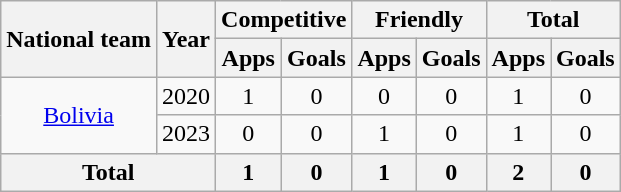<table class="wikitable" style="text-align:center">
<tr>
<th rowspan="2">National team</th>
<th rowspan="2">Year</th>
<th colspan="2">Competitive</th>
<th colspan="2">Friendly</th>
<th colspan="2">Total</th>
</tr>
<tr>
<th>Apps</th>
<th>Goals</th>
<th>Apps</th>
<th>Goals</th>
<th>Apps</th>
<th>Goals</th>
</tr>
<tr>
<td rowspan="2"><a href='#'>Bolivia</a></td>
<td>2020</td>
<td>1</td>
<td>0</td>
<td>0</td>
<td>0</td>
<td>1</td>
<td>0</td>
</tr>
<tr>
<td>2023</td>
<td>0</td>
<td>0</td>
<td>1</td>
<td>0</td>
<td>1</td>
<td>0</td>
</tr>
<tr>
<th colspan="2">Total</th>
<th>1</th>
<th>0</th>
<th>1</th>
<th>0</th>
<th>2</th>
<th>0</th>
</tr>
</table>
